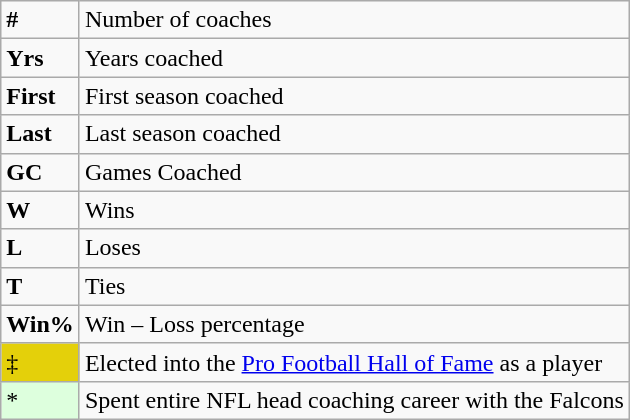<table class="wikitable">
<tr>
<td><strong>#</strong></td>
<td>Number of coaches</td>
</tr>
<tr>
<td><strong>Yrs</strong></td>
<td>Years coached</td>
</tr>
<tr>
<td><strong>First</strong></td>
<td>First season coached</td>
</tr>
<tr>
<td><strong>Last</strong></td>
<td>Last season coached</td>
</tr>
<tr>
<td><strong>GC</strong></td>
<td>Games Coached</td>
</tr>
<tr>
<td><strong>W</strong></td>
<td>Wins</td>
</tr>
<tr>
<td><strong>L</strong></td>
<td>Loses</td>
</tr>
<tr>
<td><strong>T</strong></td>
<td>Ties</td>
</tr>
<tr>
<td><strong>Win%</strong></td>
<td>Win – Loss percentage<br></td>
</tr>
<tr>
<td style="background-color:#E4D00A">‡</td>
<td>Elected into the <a href='#'>Pro Football Hall of Fame</a> as a player</td>
</tr>
<tr>
<td style="background-color:#ddffdd">*</td>
<td>Spent entire NFL head coaching career with the Falcons</td>
</tr>
</table>
